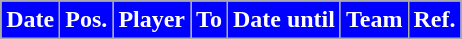<table class="wikitable plainrowheaders sortable">
<tr>
<th style="background:#0000ff; color:#ffffff;">Date</th>
<th style="background:#0000ff; color:#ffffff;">Pos.</th>
<th style="background:#0000ff; color:#ffffff;">Player</th>
<th style="background:#0000ff; color:#ffffff;">To</th>
<th style="background:#0000ff; color:#ffffff;">Date until</th>
<th style="background:#0000ff; color:#ffffff;">Team</th>
<th style="background:#0000ff; color:#ffffff;">Ref.</th>
</tr>
</table>
